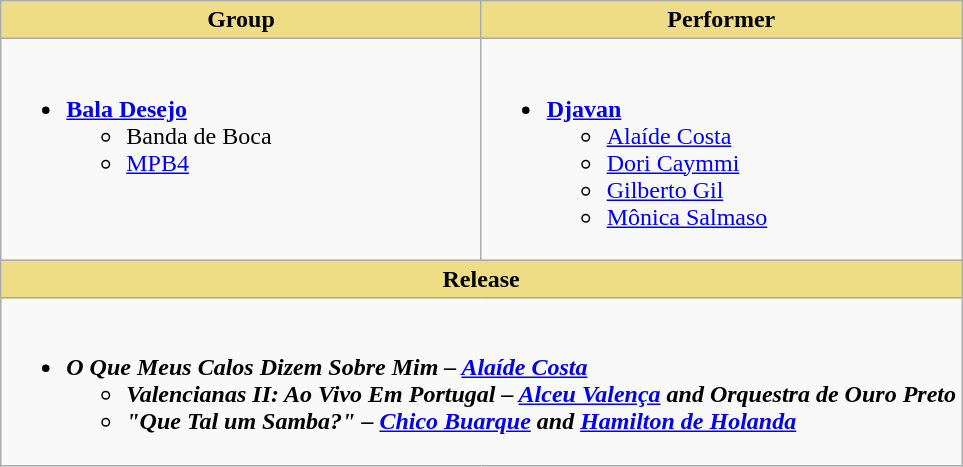<table class="wikitable" style="width=">
<tr>
<th style="background:#EEDD85; width:50%">Group</th>
<th style="background:#EEDD85; width:50%">Performer</th>
</tr>
<tr>
<td style="vertical-align:top"><br><ul><li><strong><a href='#'>Bala Desejo</a></strong><ul><li>Banda de Boca</li><li><a href='#'>MPB4</a></li></ul></li></ul></td>
<td style="vertical-align:top"><br><ul><li><strong><a href='#'>Djavan</a></strong><ul><li><a href='#'>Alaíde Costa</a></li><li><a href='#'>Dori Caymmi</a></li><li><a href='#'>Gilberto Gil</a></li><li><a href='#'>Mônica Salmaso</a></li></ul></li></ul></td>
</tr>
<tr>
<th colspan="2" style="background:#EEDD85; width:50%">Release</th>
</tr>
<tr>
<td colspan="2" style="vertical-align:top"><br><ul><li><strong><em>O Que Meus Calos Dizem Sobre Mim<em> – <a href='#'>Alaíde Costa</a><strong><ul><li></em>Valencianas II: Ao Vivo Em Portugal<em> – <a href='#'>Alceu Valença</a> and Orquestra de Ouro Preto</li><li>"Que Tal um Samba?" – <a href='#'>Chico Buarque</a> and <a href='#'>Hamilton de Holanda</a></li></ul></li></ul></td>
</tr>
</table>
